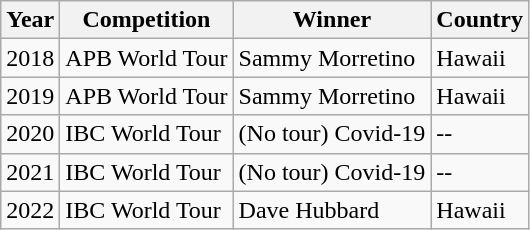<table class="wikitable sortable" border="1">
<tr>
<th>Year</th>
<th>Competition</th>
<th>Winner</th>
<th>Country</th>
</tr>
<tr>
<td>2018</td>
<td>APB World Tour</td>
<td>Sammy Morretino</td>
<td>Hawaii</td>
</tr>
<tr>
<td>2019</td>
<td>APB World Tour</td>
<td>Sammy Morretino</td>
<td>Hawaii</td>
</tr>
<tr>
<td>2020</td>
<td>IBC World Tour</td>
<td>(No tour) Covid-19</td>
<td>--</td>
</tr>
<tr>
<td>2021</td>
<td>IBC World Tour</td>
<td>(No tour) Covid-19</td>
<td>--</td>
</tr>
<tr>
<td>2022</td>
<td>IBC World Tour</td>
<td>Dave Hubbard</td>
<td>Hawaii</td>
</tr>
</table>
